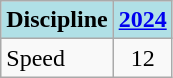<table class="wikitable" style="text-align: center;">
<tr>
<th style="background: #b0e0e6;">Discipline</th>
<th style="background: #b0e0e6;"><a href='#'>2024</a></th>
</tr>
<tr>
<td align="left">Speed</td>
<td>12</td>
</tr>
</table>
